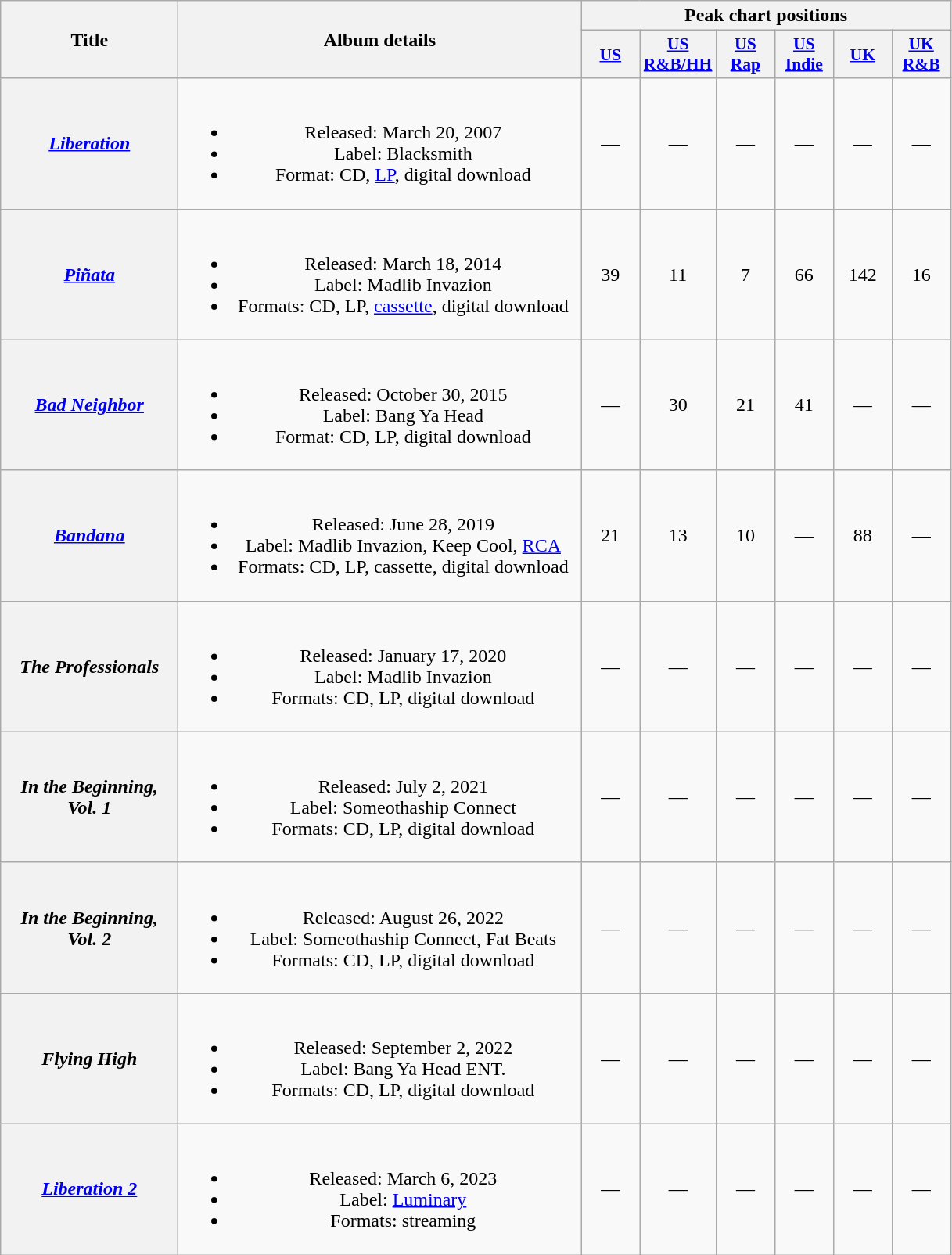<table class="wikitable plainrowheaders" style="text-align:center;">
<tr>
<th scope="col" rowspan="2" style="width:9em;">Title</th>
<th scope="col" rowspan="2" style="width:21em;">Album details</th>
<th scope="col" colspan="6">Peak chart positions</th>
</tr>
<tr>
<th scope="col" style="width:3em;font-size:90%;"><a href='#'>US</a></th>
<th scope="col" style="width:3em;font-size:90%;"><a href='#'>US<br>R&B/HH</a></th>
<th scope="col" style="width:3em;font-size:90%;"><a href='#'>US<br>Rap</a></th>
<th scope="col" style="width:3em;font-size:90%;"><a href='#'>US<br>Indie</a><br></th>
<th scope="col" style="width:3em;font-size:90%;"><a href='#'>UK</a><br></th>
<th scope="col" style="width:3em;font-size:90%;"><a href='#'>UK<br>R&B</a></th>
</tr>
<tr>
<th scope="row"><em><a href='#'>Liberation</a></em><br></th>
<td><br><ul><li>Released: March 20, 2007</li><li>Label: Blacksmith</li><li>Format: CD, <a href='#'>LP</a>, digital download</li></ul></td>
<td>—</td>
<td>—</td>
<td>—</td>
<td>—</td>
<td>—</td>
<td>—</td>
</tr>
<tr>
<th scope="row"><em><a href='#'>Piñata</a></em><br></th>
<td><br><ul><li>Released: March 18, 2014</li><li>Label: Madlib Invazion</li><li>Formats: CD, LP, <a href='#'>cassette</a>, digital download</li></ul></td>
<td>39</td>
<td>11</td>
<td>7</td>
<td>66</td>
<td>142<br></td>
<td>16<br></td>
</tr>
<tr>
<th scope="row"><em><a href='#'>Bad Neighbor</a></em><br></th>
<td><br><ul><li>Released: October 30, 2015</li><li>Label: Bang Ya Head</li><li>Format: CD, LP, digital download</li></ul></td>
<td>—</td>
<td>30</td>
<td>21</td>
<td>41</td>
<td>—</td>
<td>—</td>
</tr>
<tr>
<th scope="row"><em><a href='#'>Bandana</a></em><br></th>
<td><br><ul><li>Released: June 28, 2019</li><li>Label: Madlib Invazion, Keep Cool, <a href='#'>RCA</a></li><li>Formats: CD, LP, cassette, digital download</li></ul></td>
<td>21</td>
<td>13</td>
<td>10</td>
<td>—</td>
<td>88<br></td>
<td>—</td>
</tr>
<tr>
<th scope="row"><em>The Professionals</em><br></th>
<td><br><ul><li>Released: January 17, 2020</li><li>Label: Madlib Invazion</li><li>Formats: CD, LP, digital download</li></ul></td>
<td>—</td>
<td>—</td>
<td>—</td>
<td>—</td>
<td>—</td>
<td>—</td>
</tr>
<tr>
<th scope="row"><em>In the Beginning, Vol. 1</em><br></th>
<td><br><ul><li>Released: July 2, 2021</li><li>Label: Someothaship Connect</li><li>Formats: CD, LP, digital download</li></ul></td>
<td>—</td>
<td>—</td>
<td>—</td>
<td>—</td>
<td>—</td>
<td>—</td>
</tr>
<tr>
<th scope="row"><em>In the Beginning, Vol. 2</em><br></th>
<td><br><ul><li>Released: August 26, 2022</li><li>Label: Someothaship Connect, Fat Beats</li><li>Formats: CD, LP, digital download</li></ul></td>
<td>—</td>
<td>—</td>
<td>—</td>
<td>—</td>
<td>—</td>
<td>—</td>
</tr>
<tr>
<th scope="row"><em>Flying High</em><br></th>
<td><br><ul><li>Released: September 2, 2022</li><li>Label: Bang Ya Head ENT.</li><li>Formats: CD, LP, digital download</li></ul></td>
<td>—</td>
<td>—</td>
<td>—</td>
<td>—</td>
<td>—</td>
<td>—</td>
</tr>
<tr>
<th scope="row"><em><a href='#'>Liberation 2</a></em><br></th>
<td><br><ul><li>Released: March 6, 2023</li><li>Label: <a href='#'>Luminary</a></li><li>Formats: streaming</li></ul></td>
<td>—</td>
<td>—</td>
<td>—</td>
<td>—</td>
<td>—</td>
<td>—</td>
</tr>
</table>
